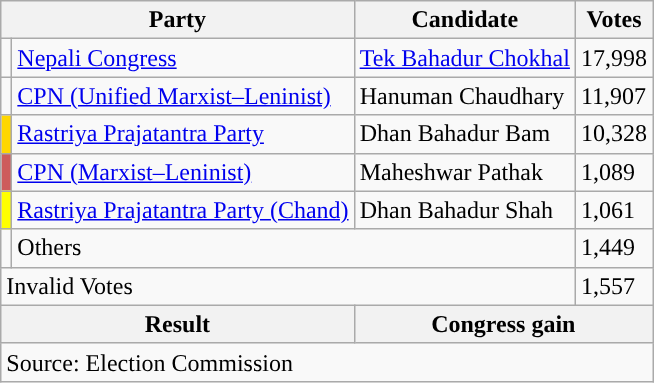<table class="wikitable">
<tr>
<th colspan="2">Party</th>
<th>Candidate</th>
<th>Votes</th>
</tr>
<tr>
<td style="background-color:"></td>
<td><a href='#'>Nepali Congress</a></td>
<td><a href='#'>Tek Bahadur Chokhal</a></td>
<td>17,998</td>
</tr>
<tr>
<td style="background-color:"></td>
<td><a href='#'>CPN (Unified Marxist–Leninist)</a></td>
<td>Hanuman Chaudhary</td>
<td>11,907</td>
</tr>
<tr>
<td style="background-color:gold"></td>
<td><a href='#'>Rastriya Prajatantra Party</a></td>
<td>Dhan Bahadur Bam</td>
<td>10,328</td>
</tr>
<tr>
<td style="background-color:indianred"></td>
<td><a href='#'>CPN (Marxist–Leninist)</a></td>
<td>Maheshwar Pathak</td>
<td>1,089</td>
</tr>
<tr>
<td style="background-color:yellow"></td>
<td><a href='#'>Rastriya Prajatantra Party (Chand)</a></td>
<td>Dhan Bahadur Shah</td>
<td>1,061</td>
</tr>
<tr>
<td></td>
<td colspan="2">Others</td>
<td>1,449</td>
</tr>
<tr>
<td colspan="3">Invalid Votes</td>
<td>1,557</td>
</tr>
<tr>
<th colspan="2">Result</th>
<th colspan="2">Congress gain</th>
</tr>
<tr>
<td colspan="4">Source: Election Commission</td>
</tr>
</table>
